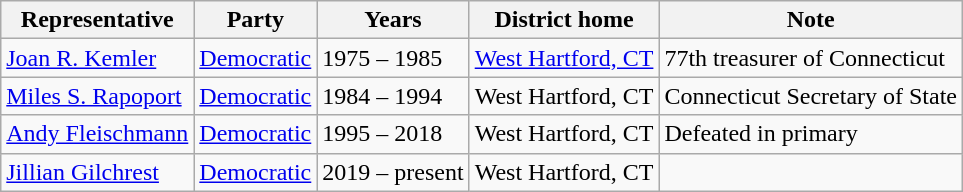<table class=wikitable>
<tr valign=bottom>
<th>Representative</th>
<th>Party</th>
<th>Years</th>
<th>District home</th>
<th>Note</th>
</tr>
<tr>
<td><a href='#'>Joan R. Kemler</a></td>
<td><a href='#'>Democratic</a></td>
<td>1975 – 1985</td>
<td><a href='#'>West Hartford, CT</a></td>
<td>77th treasurer of Connecticut</td>
</tr>
<tr>
<td><a href='#'>Miles S. Rapoport</a></td>
<td><a href='#'>Democratic</a></td>
<td>1984 – 1994</td>
<td>West Hartford, CT</td>
<td>Connecticut Secretary of State</td>
</tr>
<tr>
<td><a href='#'>Andy Fleischmann</a></td>
<td><a href='#'>Democratic</a></td>
<td>1995 – 2018</td>
<td>West Hartford, CT</td>
<td>Defeated in primary</td>
</tr>
<tr>
<td><a href='#'>Jillian Gilchrest</a></td>
<td><a href='#'>Democratic</a></td>
<td>2019 – present</td>
<td>West Hartford, CT</td>
<td></td>
</tr>
</table>
